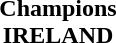<table cellspacing=0 width=100%>
<tr>
<td align=center></td>
</tr>
<tr>
<td align=center><strong>Champions<br>IRELAND</strong></td>
</tr>
</table>
